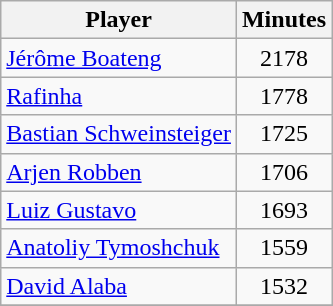<table class="wikitable">
<tr>
<th>Player</th>
<th>Minutes</th>
</tr>
<tr>
<td> <a href='#'>Jérôme Boateng</a></td>
<td align=center>2178</td>
</tr>
<tr>
<td> <a href='#'>Rafinha</a></td>
<td align=center>1778</td>
</tr>
<tr>
<td> <a href='#'>Bastian Schweinsteiger</a></td>
<td align=center>1725</td>
</tr>
<tr>
<td> <a href='#'>Arjen Robben</a></td>
<td align=center>1706</td>
</tr>
<tr>
<td> <a href='#'>Luiz Gustavo</a></td>
<td align=center>1693</td>
</tr>
<tr>
<td> <a href='#'>Anatoliy Tymoshchuk</a></td>
<td align=center>1559</td>
</tr>
<tr>
<td> <a href='#'>David Alaba</a></td>
<td align=center>1532</td>
</tr>
<tr>
</tr>
</table>
